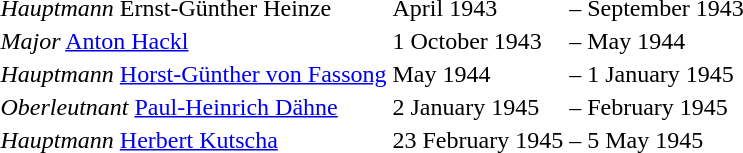<table>
<tr>
<td><em>Hauptmann</em> Ernst-Günther Heinze</td>
<td>April 1943</td>
<td>–</td>
<td>September 1943</td>
</tr>
<tr>
<td><em>Major</em> <a href='#'>Anton Hackl</a></td>
<td>1 October 1943</td>
<td>–</td>
<td>May 1944</td>
</tr>
<tr>
<td><em>Hauptmann</em> <a href='#'>Horst-Günther von Fassong</a></td>
<td>May 1944</td>
<td>–</td>
<td>1 January 1945</td>
</tr>
<tr>
<td><em>Oberleutnant</em> <a href='#'>Paul-Heinrich Dähne</a></td>
<td>2 January 1945</td>
<td>–</td>
<td>February 1945</td>
</tr>
<tr>
<td><em>Hauptmann</em> <a href='#'>Herbert Kutscha</a></td>
<td>23 February 1945</td>
<td>–</td>
<td>5 May 1945</td>
</tr>
</table>
